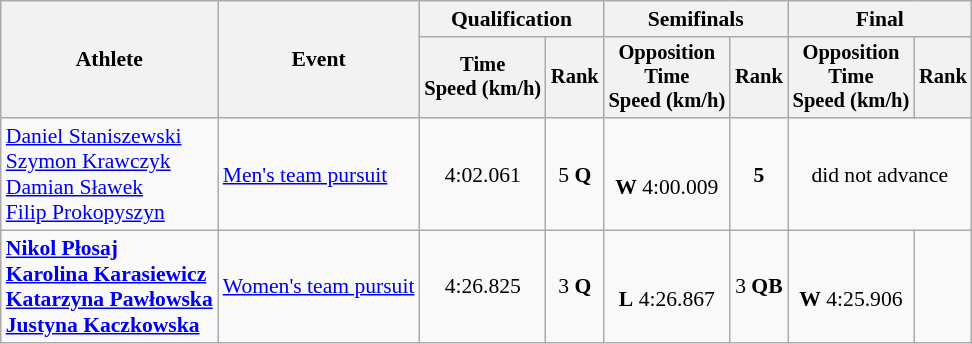<table class="wikitable" style="font-size:90%">
<tr>
<th rowspan="2">Athlete</th>
<th rowspan="2">Event</th>
<th colspan=2>Qualification</th>
<th colspan=2>Semifinals</th>
<th colspan=2>Final</th>
</tr>
<tr style="font-size:95%">
<th>Time<br>Speed (km/h)</th>
<th>Rank</th>
<th>Opposition<br>Time<br>Speed (km/h)</th>
<th>Rank</th>
<th>Opposition<br>Time<br>Speed (km/h)</th>
<th>Rank</th>
</tr>
<tr align=center>
<td align=left><a href='#'>Daniel Staniszewski</a><br><a href='#'>Szymon Krawczyk</a><br><a href='#'>Damian Sławek</a><br><a href='#'>Filip Prokopyszyn</a></td>
<td align=left><a href='#'>Men's team pursuit</a></td>
<td>4:02.061</td>
<td>5 <strong>Q</strong></td>
<td><br><strong>W</strong> 4:00.009</td>
<td><strong>5</strong></td>
<td colspan=2>did not advance</td>
</tr>
<tr align=center>
<td align=left><strong><a href='#'>Nikol Płosaj</a><br><a href='#'>Karolina Karasiewicz</a><br><a href='#'>Katarzyna Pawłowska</a><br><a href='#'>Justyna Kaczkowska</a></strong></td>
<td align=left><a href='#'>Women's team pursuit</a></td>
<td>4:26.825</td>
<td>3 <strong>Q</strong></td>
<td><br><strong>L</strong> 4:26.867</td>
<td>3 <strong>QB</strong></td>
<td><br><strong>W</strong> 4:25.906</td>
<td></td>
</tr>
</table>
